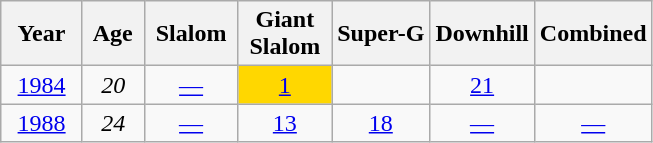<table class=wikitable style="text-align:center">
<tr>
<th>  Year  </th>
<th> Age </th>
<th> Slalom </th>
<th> Giant <br> Slalom </th>
<th>Super-G</th>
<th>Downhill</th>
<th>Combined</th>
</tr>
<tr>
<td><a href='#'>1984</a></td>
<td><em>20</em></td>
<td><a href='#'>—</a></td>
<td style="background:gold;"><a href='#'>1</a></td>
<td></td>
<td><a href='#'>21</a></td>
<td></td>
</tr>
<tr>
<td><a href='#'>1988</a></td>
<td><em>24</em></td>
<td><a href='#'>—</a></td>
<td><a href='#'>13</a></td>
<td><a href='#'>18</a></td>
<td><a href='#'>—</a></td>
<td><a href='#'>—</a></td>
</tr>
</table>
